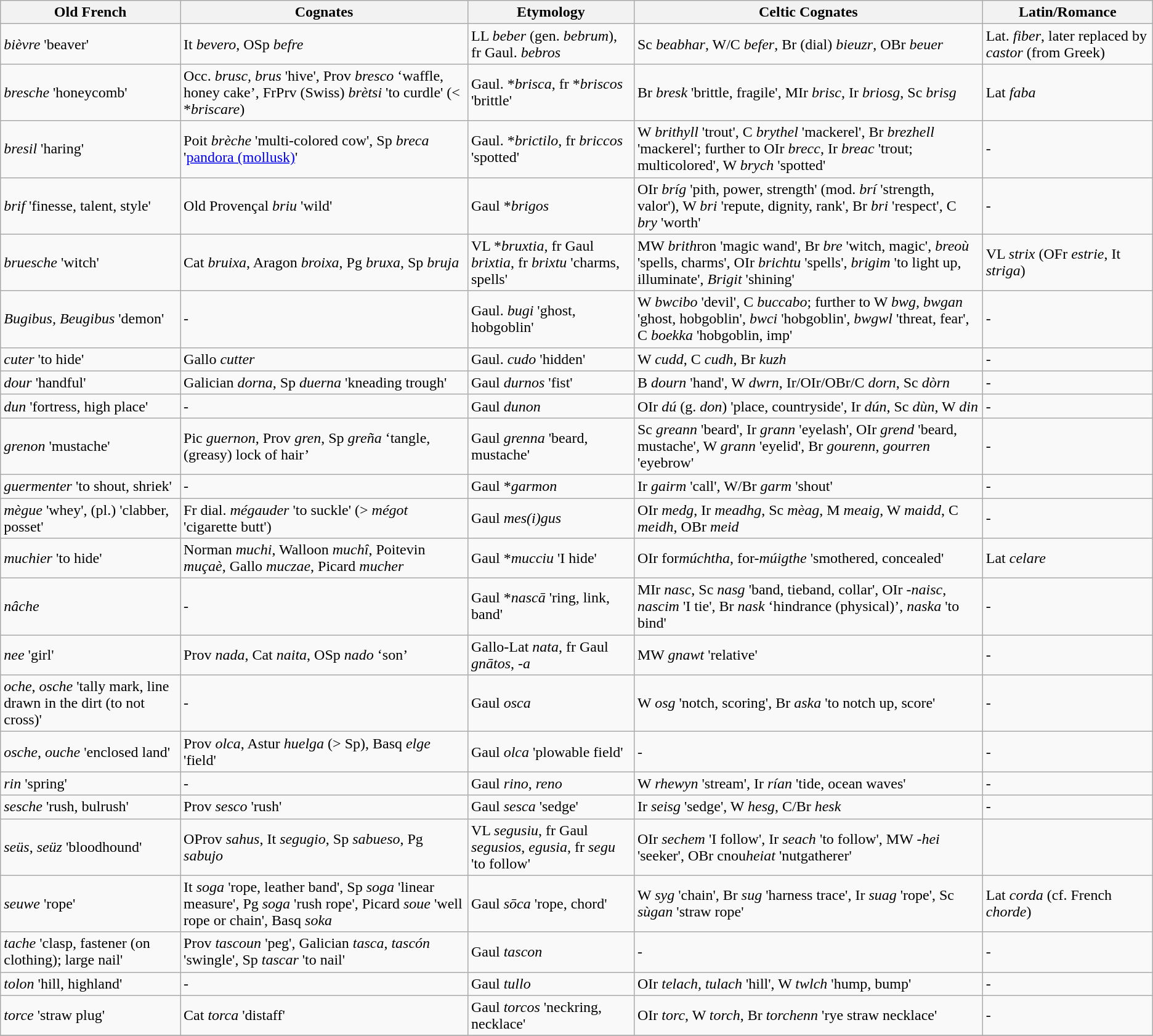<table class="wikitable">
<tr>
<th>Old French</th>
<th>Cognates</th>
<th>Etymology</th>
<th>Celtic Cognates</th>
<th>Latin/Romance</th>
</tr>
<tr>
<td><em>bièvre</em> 'beaver'</td>
<td>It <em>bevero</em>, OSp <em>befre</em></td>
<td>LL <em>beber</em> (gen. <em>bebrum</em>), fr Gaul. <em>bebros</em></td>
<td>Sc <em>beabhar</em>, W/C <em>befer</em>, Br (dial) <em>bieuzr</em>, OBr <em>beuer</em></td>
<td>Lat. <em>fiber</em>, later replaced by <em>castor</em> (from Greek)</td>
</tr>
<tr>
<td><em>bresche</em> 'honeycomb'</td>
<td>Occ. <em>brusc, brus</em> 'hive', Prov <em>bresco</em> ‘waffle, honey cake’, FrPrv (Swiss) <em>brètsi</em> 'to curdle' (< *<em>briscare</em>)</td>
<td>Gaul. *<em>brisca</em>, fr *<em>briscos</em> 'brittle'</td>
<td>Br <em>bresk</em> 'brittle, fragile', MIr <em>brisc</em>, Ir <em>briosg</em>, Sc <em>brisg</em></td>
<td>Lat <em>faba</em></td>
</tr>
<tr>
<td><em>bresil</em> 'haring'</td>
<td>Poit <em>brèche</em> 'multi-colored cow', Sp <em>breca</em> '<a href='#'>pandora (mollusk)</a>'</td>
<td>Gaul. *<em>brictilo</em>, fr <em>briccos</em> 'spotted'</td>
<td>W <em>brithyll</em> 'trout', C <em>brythel</em> 'mackerel', Br <em>brezhell</em> 'mackerel'; further to OIr <em>brecc</em>, Ir <em>breac</em> 'trout; multicolored', W <em>brych</em> 'spotted'</td>
<td>-</td>
</tr>
<tr>
<td><em>brif</em> 'finesse, talent, style'</td>
<td>Old Provençal <em>briu</em> 'wild'</td>
<td>Gaul *<em>brigos</em></td>
<td>OIr <em>bríg</em> 'pith, power, strength' (mod. <em>brí</em> 'strength, valor'), W <em>bri</em> 'repute, dignity, rank', Br <em>bri</em> 'respect', C <em>bry</em> 'worth'</td>
<td>-</td>
</tr>
<tr>
<td><em>bruesche</em> 'witch'</td>
<td>Cat <em>bruixa</em>, Aragon <em>broixa</em>, Pg <em>bruxa</em>, Sp <em>bruja</em></td>
<td>VL *<em>bruxtia</em>, fr Gaul <em>brixtia</em>, fr <em>brixtu</em> 'charms, spells'</td>
<td>MW <em>brith</em>ron 'magic wand', Br <em>bre</em> 'witch, magic', <em>breoù</em> 'spells, charms', OIr <em>brichtu</em> 'spells', <em>brigim</em> 'to light up, illuminate', <em>Brigit</em> 'shining'</td>
<td>VL <em>strix</em> (OFr <em>estrie</em>, It <em>striga</em>)</td>
</tr>
<tr>
<td><em>Bugibus, Beugibus</em> 'demon'</td>
<td>-</td>
<td>Gaul. <em>bugi</em> 'ghost, hobgoblin'</td>
<td>W <em>bwcibo</em> 'devil', C <em>buccabo</em>; further to W <em>bwg, bwgan</em> 'ghost, hobgoblin', <em>bwci</em> 'hobgoblin', <em>bwgwl</em> 'threat, fear', C <em>boekka</em> 'hobgoblin, imp'</td>
<td>-</td>
</tr>
<tr>
<td><em>cuter</em> 'to hide'</td>
<td>Gallo <em>cutter</em></td>
<td>Gaul. <em>cudo</em> 'hidden'</td>
<td>W <em>cudd</em>, C <em>cudh</em>, Br <em>kuzh</em></td>
<td>-</td>
</tr>
<tr>
<td><em>dour</em> 'handful'</td>
<td>Galician <em>dorna</em>, Sp <em>duerna</em> 'kneading trough'</td>
<td>Gaul <em>durnos</em> 'fist'</td>
<td>B <em>dourn</em> 'hand', W <em>dwrn</em>, Ir/OIr/OBr/C <em>dorn</em>, Sc <em>dòrn</em></td>
<td>-</td>
</tr>
<tr>
<td><em>dun</em> 'fortress, high place'</td>
<td>-</td>
<td>Gaul <em>dunon</em></td>
<td>OIr <em>dú</em> (g. <em>don</em>) 'place, countryside', Ir <em>dún</em>, Sc <em>dùn</em>, W <em>din</em></td>
<td>-</td>
</tr>
<tr>
<td><em>grenon</em> 'mustache'</td>
<td>Pic <em>guernon</em>, Prov <em>gren</em>, Sp <em>greña</em> ‘tangle, (greasy) lock of hair’</td>
<td>Gaul <em>grenna</em> 'beard, mustache'</td>
<td>Sc <em>greann</em> 'beard', Ir <em>grann</em> 'eyelash', OIr <em>grend</em> 'beard, mustache', W <em>grann</em> 'eyelid', Br <em>gourenn</em>, <em>gourren</em> 'eyebrow'</td>
<td>-</td>
</tr>
<tr>
<td><em>guermenter</em> 'to shout, shriek'</td>
<td>-</td>
<td>Gaul *<em>garmon</em></td>
<td>Ir <em>gairm</em> 'call', W/Br <em>garm</em> 'shout'</td>
<td>-</td>
</tr>
<tr>
<td><em>mègue</em> 'whey', (pl.) 'clabber, posset'</td>
<td>Fr dial. <em>mégauder</em> 'to suckle' (> <em>mégot</em> 'cigarette butt')</td>
<td>Gaul <em>mes(i)gus</em></td>
<td>OIr <em>medg</em>, Ir <em>meadhg</em>, Sc <em>mèag</em>, M <em>meaig</em>, W <em>maidd</em>, C <em>meidh</em>, OBr <em>meid</em></td>
<td>-</td>
</tr>
<tr>
<td><em>muchier</em> 'to hide'</td>
<td>Norman <em>muchi</em>, Walloon <em>muchî</em>, Poitevin <em>muçaè</em>, Gallo <em>muczae</em>, Picard <em>mucher</em></td>
<td>Gaul *<em>mucciu</em> 'I hide'</td>
<td>OIr for<em>múchtha</em>, for-<em>múigthe</em> 'smothered, concealed'</td>
<td>Lat <em>celare</em></td>
</tr>
<tr>
<td><em>nâche</em></td>
<td>-</td>
<td>Gaul *<em>nascā</em> 'ring, link, band'</td>
<td>MIr <em>nasc</em>, Sc <em>nasg</em> 'band, tieband, collar', OIr -<em>naisc</em>, <em>nascim</em> 'I tie', Br <em>nask</em> ‘hindrance (physical)’, <em>naska</em> 'to bind'</td>
<td>-</td>
</tr>
<tr>
<td><em>nee</em> 'girl'</td>
<td>Prov <em>nada</em>, Cat <em>naita</em>, OSp <em>nado</em> ‘son’</td>
<td>Gallo-Lat <em>nata</em>, fr Gaul <em>gnātos</em>, -<em>a</em></td>
<td>MW <em>gnawt</em> 'relative'</td>
<td>-</td>
</tr>
<tr>
<td><em>oche</em>, <em>osche</em> 'tally mark, line drawn in the dirt (to not cross)'</td>
<td>-</td>
<td>Gaul <em>osca</em></td>
<td>W <em>osg</em> 'notch, scoring', Br <em>aska</em> 'to notch up, score'</td>
<td>-</td>
</tr>
<tr>
<td><em>osche</em>, <em>ouche</em> 'enclosed land'</td>
<td>Prov <em>olca</em>, Astur <em>huelga</em> (> Sp), Basq <em>elge</em> 'field'</td>
<td>Gaul <em>olca</em> 'plowable field'</td>
<td>-</td>
<td>-</td>
</tr>
<tr>
<td><em>rin</em> 'spring'</td>
<td>-</td>
<td>Gaul <em>rino</em>, <em>reno</em></td>
<td>W <em>rhewyn</em> 'stream', Ir <em>rían</em> 'tide, ocean waves'</td>
<td>-</td>
</tr>
<tr>
<td><em>sesche</em> 'rush, bulrush'</td>
<td>Prov <em>sesco</em> 'rush'</td>
<td>Gaul <em>sesca</em> 'sedge'</td>
<td>Ir <em>seisg</em> 'sedge', W <em>hesg</em>, C/Br <em>hesk</em></td>
<td>-</td>
</tr>
<tr>
<td><em>seüs</em>, <em>seüz</em> 'bloodhound'</td>
<td>OProv <em>sahus</em>, It <em>segugio</em>, Sp <em>sabueso</em>, Pg <em>sabujo</em></td>
<td>VL <em>segusiu</em>, fr Gaul <em>segusios</em>, <em>egusia</em>, fr <em>segu</em> 'to follow'</td>
<td>OIr <em>sechem</em> 'I follow', Ir <em>seach</em> 'to follow', MW -<em>hei</em> 'seeker', OBr cnou<em>heiat</em> 'nutgatherer'</td>
<td></td>
</tr>
<tr>
<td><em>seuwe</em> 'rope'</td>
<td>It <em>soga</em> 'rope, leather band', Sp <em>soga</em> 'linear measure', Pg <em>soga</em> 'rush rope', Picard <em>soue</em> 'well rope or chain', Basq <em>soka</em></td>
<td>Gaul <em>sōca</em> 'rope, chord'</td>
<td>W <em>syg</em> 'chain', Br <em>sug</em> 'harness trace', Ir <em>suag</em> 'rope', Sc <em>sùgan</em> 'straw rope'</td>
<td>Lat <em>corda</em> (cf. French <em>chorde</em>)</td>
</tr>
<tr>
<td><em>tache</em> 'clasp, fastener (on clothing); large nail'</td>
<td>Prov <em>tascoun</em> 'peg', Galician <em>tasca</em>, <em>tascón</em> 'swingle', Sp <em>tascar</em> 'to nail'</td>
<td>Gaul <em>tascon</em></td>
<td>-</td>
<td>-</td>
</tr>
<tr>
<td><em>tolon</em> 'hill, highland'</td>
<td>-</td>
<td>Gaul <em>tullo</em></td>
<td>OIr <em>telach, tulach</em> 'hill', W <em>twlch</em> 'hump, bump'</td>
<td>-</td>
</tr>
<tr>
<td><em>torce</em> 'straw plug'</td>
<td>Cat <em>torca</em> 'distaff'</td>
<td>Gaul <em>torcos</em> 'neckring, necklace'</td>
<td>OIr <em>torc</em>, W <em>torch</em>, Br <em>torchenn</em> 'rye straw necklace'</td>
<td>-</td>
</tr>
<tr>
</tr>
</table>
